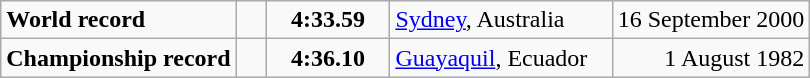<table class="wikitable">
<tr>
<td><strong>World record</strong></td>
<td style="padding-right:1em"></td>
<td style="text-align:center;padding-left:1em; padding-right:1em;"><strong>4:33.59</strong></td>
<td style="padding-right:1em"><a href='#'>Sydney</a>, Australia</td>
<td align=right>16 September 2000</td>
</tr>
<tr>
<td><strong>Championship record</strong></td>
<td style="padding-right:1em"></td>
<td style="text-align:center;padding-left:1em; padding-right:1em;"><strong>4:36.10</strong></td>
<td style="padding-right:1em"><a href='#'>Guayaquil</a>, Ecuador</td>
<td align=right>1 August 1982</td>
</tr>
</table>
